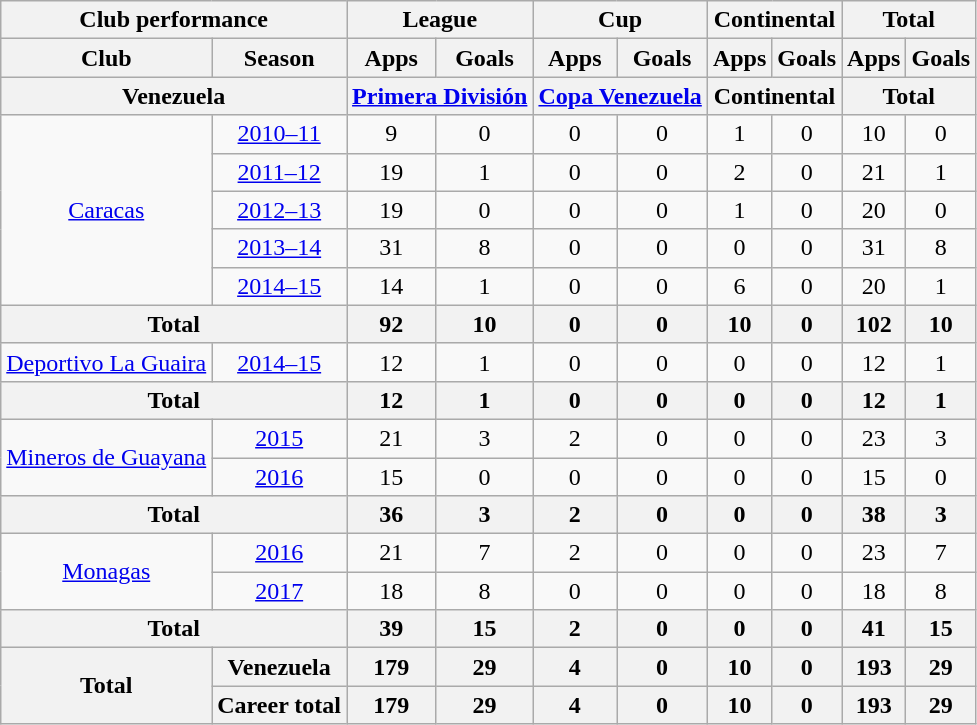<table class="wikitable" style="text-align:center">
<tr>
<th colspan=3>Club performance</th>
<th colspan=2>League</th>
<th colspan=2>Cup</th>
<th colspan=2>Continental</th>
<th colspan=2>Total</th>
</tr>
<tr>
<th>Club</th>
<th colspan="2">Season</th>
<th>Apps</th>
<th>Goals</th>
<th>Apps</th>
<th>Goals</th>
<th>Apps</th>
<th>Goals</th>
<th>Apps</th>
<th>Goals</th>
</tr>
<tr>
<th colspan=3>Venezuela</th>
<th colspan=2><a href='#'>Primera División</a></th>
<th colspan=2><a href='#'>Copa Venezuela</a></th>
<th colspan=2>Continental</th>
<th colspan=2>Total</th>
</tr>
<tr>
<td rowspan="5"><a href='#'>Caracas</a></td>
<td colspan="2"><a href='#'>2010–11</a></td>
<td>9</td>
<td>0</td>
<td>0</td>
<td>0</td>
<td>1</td>
<td>0</td>
<td>10</td>
<td>0</td>
</tr>
<tr>
<td colspan="2"><a href='#'>2011–12</a></td>
<td>19</td>
<td>1</td>
<td>0</td>
<td>0</td>
<td>2</td>
<td>0</td>
<td>21</td>
<td>1</td>
</tr>
<tr>
<td colspan="2"><a href='#'>2012–13</a></td>
<td>19</td>
<td>0</td>
<td>0</td>
<td>0</td>
<td>1</td>
<td>0</td>
<td>20</td>
<td>0</td>
</tr>
<tr>
<td colspan="2"><a href='#'>2013–14</a></td>
<td>31</td>
<td>8</td>
<td>0</td>
<td>0</td>
<td>0</td>
<td>0</td>
<td>31</td>
<td>8</td>
</tr>
<tr>
<td colspan="2"><a href='#'>2014–15</a></td>
<td>14</td>
<td>1</td>
<td>0</td>
<td>0</td>
<td>6</td>
<td>0</td>
<td>20</td>
<td>1</td>
</tr>
<tr>
<th colspan="3">Total</th>
<th>92</th>
<th>10</th>
<th>0</th>
<th>0</th>
<th>10</th>
<th>0</th>
<th>102</th>
<th>10</th>
</tr>
<tr>
<td><a href='#'>Deportivo La Guaira</a></td>
<td colspan="2"><a href='#'>2014–15</a></td>
<td>12</td>
<td>1</td>
<td>0</td>
<td>0</td>
<td>0</td>
<td>0</td>
<td>12</td>
<td>1</td>
</tr>
<tr>
<th colspan="3">Total</th>
<th>12</th>
<th>1</th>
<th>0</th>
<th>0</th>
<th>0</th>
<th>0</th>
<th>12</th>
<th>1</th>
</tr>
<tr>
<td rowspan="2"><a href='#'>Mineros de Guayana</a></td>
<td colspan="2"><a href='#'>2015</a></td>
<td>21</td>
<td>3</td>
<td>2</td>
<td>0</td>
<td>0</td>
<td>0</td>
<td>23</td>
<td>3</td>
</tr>
<tr>
<td colspan="2"><a href='#'>2016</a></td>
<td>15</td>
<td>0</td>
<td>0</td>
<td>0</td>
<td>0</td>
<td>0</td>
<td>15</td>
<td>0</td>
</tr>
<tr>
<th colspan="3">Total</th>
<th>36</th>
<th>3</th>
<th>2</th>
<th>0</th>
<th>0</th>
<th>0</th>
<th>38</th>
<th>3</th>
</tr>
<tr>
<td rowspan="2"><a href='#'>Monagas</a></td>
<td colspan="2"><a href='#'>2016</a></td>
<td>21</td>
<td>7</td>
<td>2</td>
<td>0</td>
<td>0</td>
<td>0</td>
<td>23</td>
<td>7</td>
</tr>
<tr>
<td colspan="2"><a href='#'>2017</a></td>
<td>18</td>
<td>8</td>
<td>0</td>
<td>0</td>
<td>0</td>
<td>0</td>
<td>18</td>
<td>8</td>
</tr>
<tr>
<th colspan="3">Total</th>
<th>39</th>
<th>15</th>
<th>2</th>
<th>0</th>
<th>0</th>
<th>0</th>
<th>41</th>
<th>15</th>
</tr>
<tr>
<th rowspan=2>Total</th>
<th colspan=2>Venezuela</th>
<th>179</th>
<th>29</th>
<th>4</th>
<th>0</th>
<th>10</th>
<th>0</th>
<th>193</th>
<th>29</th>
</tr>
<tr>
<th colspan=2>Career total</th>
<th>179</th>
<th>29</th>
<th>4</th>
<th>0</th>
<th>10</th>
<th>0</th>
<th>193</th>
<th>29</th>
</tr>
</table>
